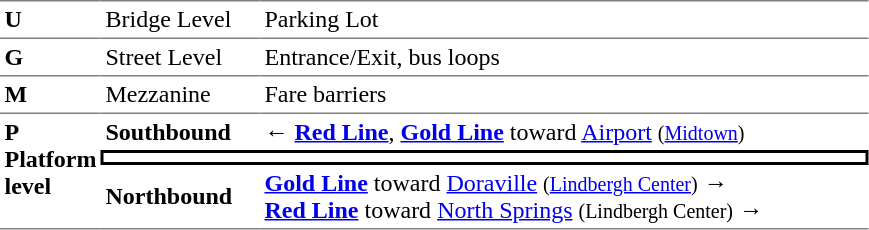<table table border=0 cellspacing=0 cellpadding=3>
<tr>
<td style="border-top:solid 1px gray;" width=50 valign=top><strong>U</strong></td>
<td style="border-top:solid 1px gray;" width=100 valign=top>Bridge Level</td>
<td style="border-top:solid 1px gray;" width=400 valign=top>Parking Lot</td>
</tr>
<tr>
<td style="border-top:solid 1px gray;" width=50 valign=top><strong>G</strong></td>
<td style="border-top:solid 1px gray;" width=100 valign=top>Street Level</td>
<td style="border-top:solid 1px gray;" width=400 valign=top>Entrance/Exit, bus loops</td>
</tr>
<tr>
<td style="border-top:solid 1px gray;" width=50 valign=top><strong>M</strong></td>
<td style="border-top:solid 1px gray;" width=100 valign=top>Mezzanine</td>
<td style="border-top:solid 1px gray;" width=400 valign=top>Fare barriers</td>
</tr>
<tr>
<td style="border-top:solid 1px gray;border-bottom:solid 1px gray;" width=50 rowspan=3 valign=top><strong>P<br>Platform level</strong></td>
<td style="border-top:solid 1px gray;" width=100><strong>Southbound</strong></td>
<td style="border-top:solid 1px gray;" width=400>← <a href='#'><span><strong>Red Line</strong></span></a>, <a href='#'><span><strong>Gold Line</strong></span></a> toward <a href='#'>Airport</a> <small>(<a href='#'>Midtown</a>)</small></td>
</tr>
<tr>
<td style="border-top:solid 2px black;border-right:solid 2px black;border-left:solid 2px black;border-bottom:solid 2px black;text-align:center;" colspan=2></td>
</tr>
<tr>
<td style="border-bottom:solid 1px gray;"><strong>Northbound</strong></td>
<td style="border-bottom:solid 1px gray;"> <a href='#'><span><strong>Gold Line</strong></span></a> toward <a href='#'>Doraville</a> <small>(<a href='#'>Lindbergh Center</a>)</small> →<br> <a href='#'><span><strong>Red Line</strong></span></a> toward <a href='#'>North Springs</a> <small>(Lindbergh Center)</small> →</td>
</tr>
</table>
